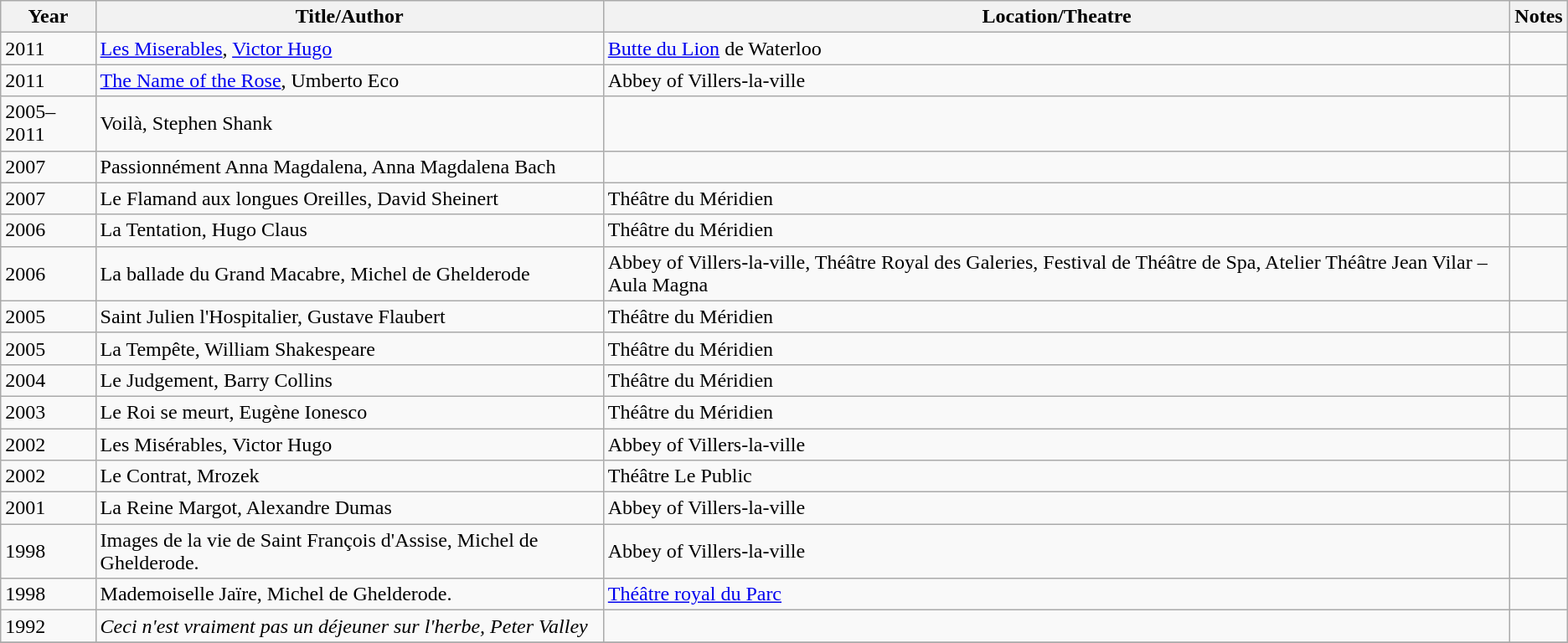<table class="wikitable sortable">
<tr>
<th>Year</th>
<th>Title/Author</th>
<th>Location/Theatre</th>
<th class="unsortable">Notes</th>
</tr>
<tr>
<td>2011</td>
<td><a href='#'>Les Miserables</a>, <a href='#'>Victor Hugo</a></td>
<td><a href='#'>Butte du Lion</a> de Waterloo</td>
<td></td>
</tr>
<tr>
<td>2011</td>
<td><a href='#'>The Name of the Rose</a>, Umberto Eco</td>
<td>Abbey of Villers-la-ville</td>
<td></td>
</tr>
<tr>
<td>2005–2011</td>
<td>Voilà, Stephen Shank</td>
<td></td>
<td></td>
</tr>
<tr>
<td>2007</td>
<td>Passionnément Anna Magdalena, Anna Magdalena Bach</td>
<td></td>
<td></td>
</tr>
<tr>
<td>2007</td>
<td>Le Flamand aux longues Oreilles, David Sheinert</td>
<td>Théâtre du Méridien</td>
<td></td>
</tr>
<tr>
<td>2006</td>
<td>La Tentation, Hugo Claus</td>
<td>Théâtre du Méridien</td>
<td></td>
</tr>
<tr>
<td>2006</td>
<td>La ballade du Grand Macabre, Michel de Ghelderode</td>
<td>Abbey of Villers-la-ville, Théâtre Royal des Galeries, Festival de Théâtre de Spa, Atelier Théâtre Jean Vilar – Aula Magna</td>
<td></td>
</tr>
<tr>
<td>2005</td>
<td>Saint Julien l'Hospitalier, Gustave Flaubert</td>
<td>Théâtre du Méridien</td>
<td></td>
</tr>
<tr>
<td>2005</td>
<td>La Tempête, William Shakespeare</td>
<td>Théâtre du Méridien</td>
<td></td>
</tr>
<tr>
<td>2004</td>
<td>Le Judgement, Barry Collins</td>
<td>Théâtre du Méridien</td>
<td></td>
</tr>
<tr>
<td>2003</td>
<td>Le Roi se meurt, Eugène Ionesco</td>
<td>Théâtre du Méridien</td>
<td></td>
</tr>
<tr>
<td>2002</td>
<td>Les Misérables, Victor Hugo</td>
<td>Abbey of Villers-la-ville</td>
<td></td>
</tr>
<tr>
<td>2002</td>
<td>Le Contrat, Mrozek</td>
<td>Théâtre Le Public</td>
<td></td>
</tr>
<tr>
<td>2001</td>
<td>La Reine Margot, Alexandre Dumas</td>
<td>Abbey of Villers-la-ville</td>
<td></td>
</tr>
<tr>
<td>1998</td>
<td>Images de la vie de Saint François d'Assise, Michel de Ghelderode.</td>
<td>Abbey of Villers-la-ville</td>
<td></td>
</tr>
<tr>
<td>1998</td>
<td>Mademoiselle Jaïre, Michel de Ghelderode.</td>
<td><a href='#'>Théâtre royal du Parc</a></td>
<td></td>
</tr>
<tr>
<td>1992</td>
<td><em>Ceci n'est vraiment pas un déjeuner sur l'herbe, Peter Valley </em></td>
<td></td>
<td></td>
</tr>
<tr>
</tr>
</table>
